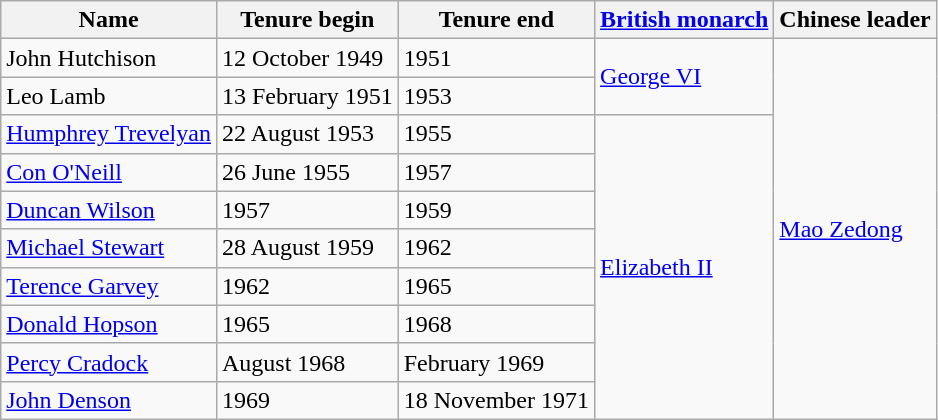<table class="wikitable">
<tr>
<th>Name</th>
<th>Tenure begin</th>
<th>Tenure end</th>
<th><a href='#'>British monarch</a></th>
<th>Chinese leader</th>
</tr>
<tr>
<td>John Hutchison</td>
<td>12 October 1949</td>
<td>1951</td>
<td rowspan="2"><a href='#'>George VI</a></td>
<td rowspan="10"><a href='#'>Mao Zedong</a></td>
</tr>
<tr>
<td>Leo Lamb</td>
<td>13 February 1951</td>
<td>1953</td>
</tr>
<tr>
<td><a href='#'>Humphrey Trevelyan</a></td>
<td>22 August 1953</td>
<td>1955</td>
<td rowspan="8"><a href='#'>Elizabeth II</a></td>
</tr>
<tr>
<td><a href='#'>Con O'Neill</a></td>
<td>26 June 1955</td>
<td>1957</td>
</tr>
<tr>
<td><a href='#'>Duncan Wilson</a></td>
<td>1957</td>
<td>1959</td>
</tr>
<tr>
<td><a href='#'>Michael Stewart</a></td>
<td>28 August 1959</td>
<td>1962</td>
</tr>
<tr>
<td><a href='#'>Terence Garvey</a></td>
<td>1962</td>
<td>1965</td>
</tr>
<tr>
<td><a href='#'>Donald Hopson</a></td>
<td>1965</td>
<td>1968</td>
</tr>
<tr>
<td><a href='#'>Percy Cradock</a></td>
<td>August 1968</td>
<td>February 1969</td>
</tr>
<tr>
<td><a href='#'>John Denson</a></td>
<td>1969</td>
<td>18 November 1971</td>
</tr>
</table>
